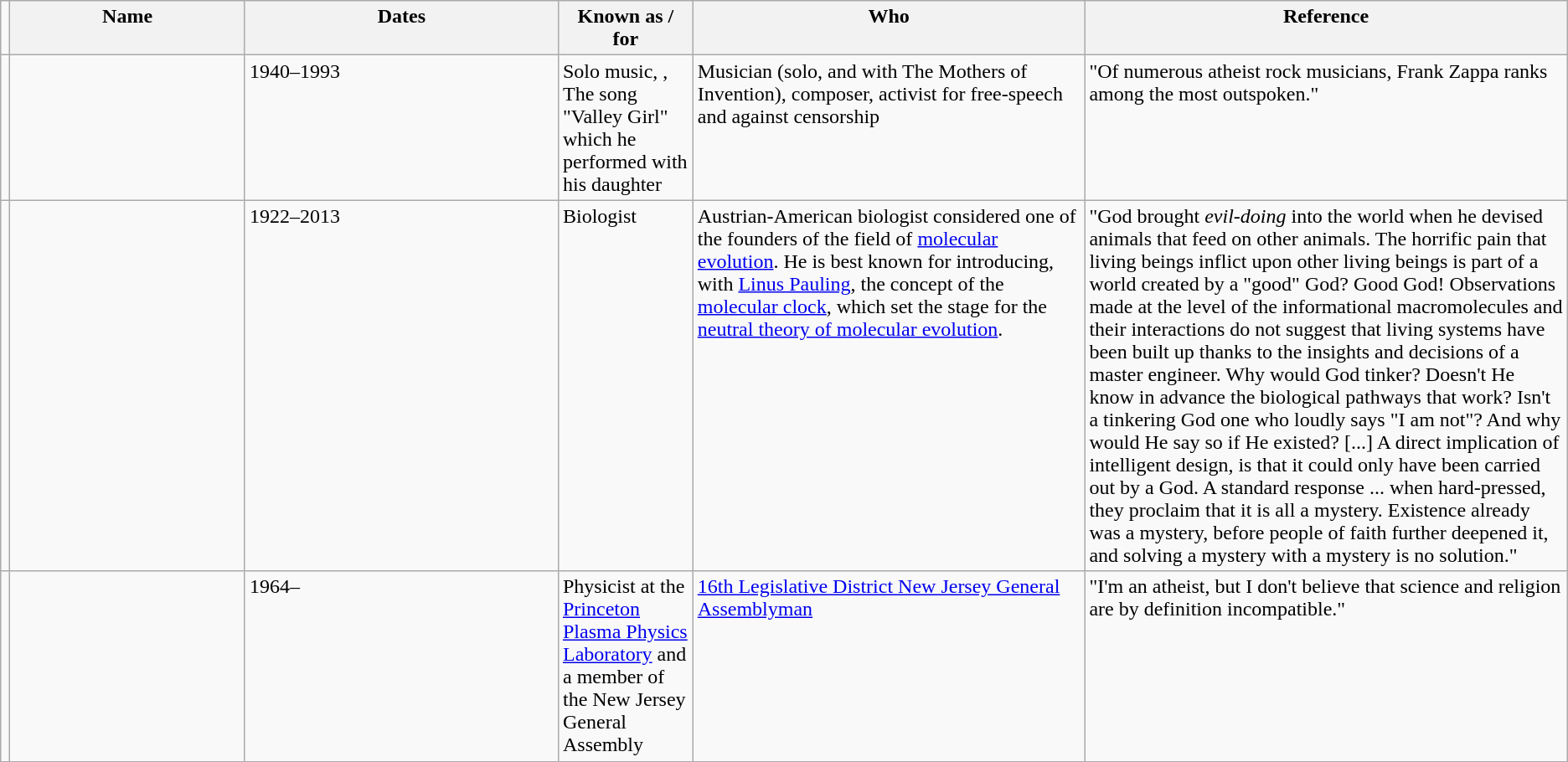<table class="wikitable sortable">
<tr style="vertical-align:top; text-align:left;">
<td></td>
<th style="width:15%;">Name</th>
<th class="unsortable"! style="width:20%;">Dates</th>
<th>Known as / for</th>
<th style="width:25%;">Who</th>
<th class="unsortable">Reference</th>
</tr>
<tr valign="top">
<td></td>
<td></td>
<td>1940–1993</td>
<td>Solo music, , The song "Valley Girl" which he performed with his daughter </td>
<td>Musician (solo, and with The Mothers of Invention), composer, activist for free-speech and against censorship</td>
<td>"Of numerous atheist rock musicians, Frank Zappa ranks among the most outspoken."</td>
</tr>
<tr valign="top">
<td></td>
<td></td>
<td>1922–2013</td>
<td>Biologist</td>
<td>Austrian-American biologist considered one of the founders of the field of <a href='#'>molecular evolution</a>. He is best known for introducing, with <a href='#'>Linus Pauling</a>, the concept of the <a href='#'>molecular clock</a>, which set the stage for the <a href='#'>neutral theory of molecular evolution</a>.</td>
<td>"God brought <em>evil-doing</em> into the world when he devised animals that feed on other animals. The horrific pain that living beings inflict upon other living beings is part of a world created by a "good" God? Good God! Observations made at the level of the informational macromolecules and their interactions do not suggest that living systems have been built up thanks to the insights and decisions of a master engineer. Why would God tinker? Doesn't He know in advance the biological pathways that work? Isn't a tinkering God one who loudly says "I am not"? And why would He say so if He existed? [...] A direct implication of intelligent design, is that it could only have been carried out by a God. A standard response ... when hard-pressed, they proclaim that it is all a mystery. Existence already was a mystery, before people of faith further deepened it, and solving a mystery with a mystery is no solution."</td>
</tr>
<tr valign="top">
<td></td>
<td></td>
<td>1964–</td>
<td>Physicist at the <a href='#'>Princeton Plasma Physics Laboratory</a> and a member of the New Jersey General Assembly</td>
<td><a href='#'>16th Legislative District New Jersey General Assemblyman</a></td>
<td>"I'm an atheist, but I don't believe that science and religion are by definition incompatible."</td>
</tr>
</table>
